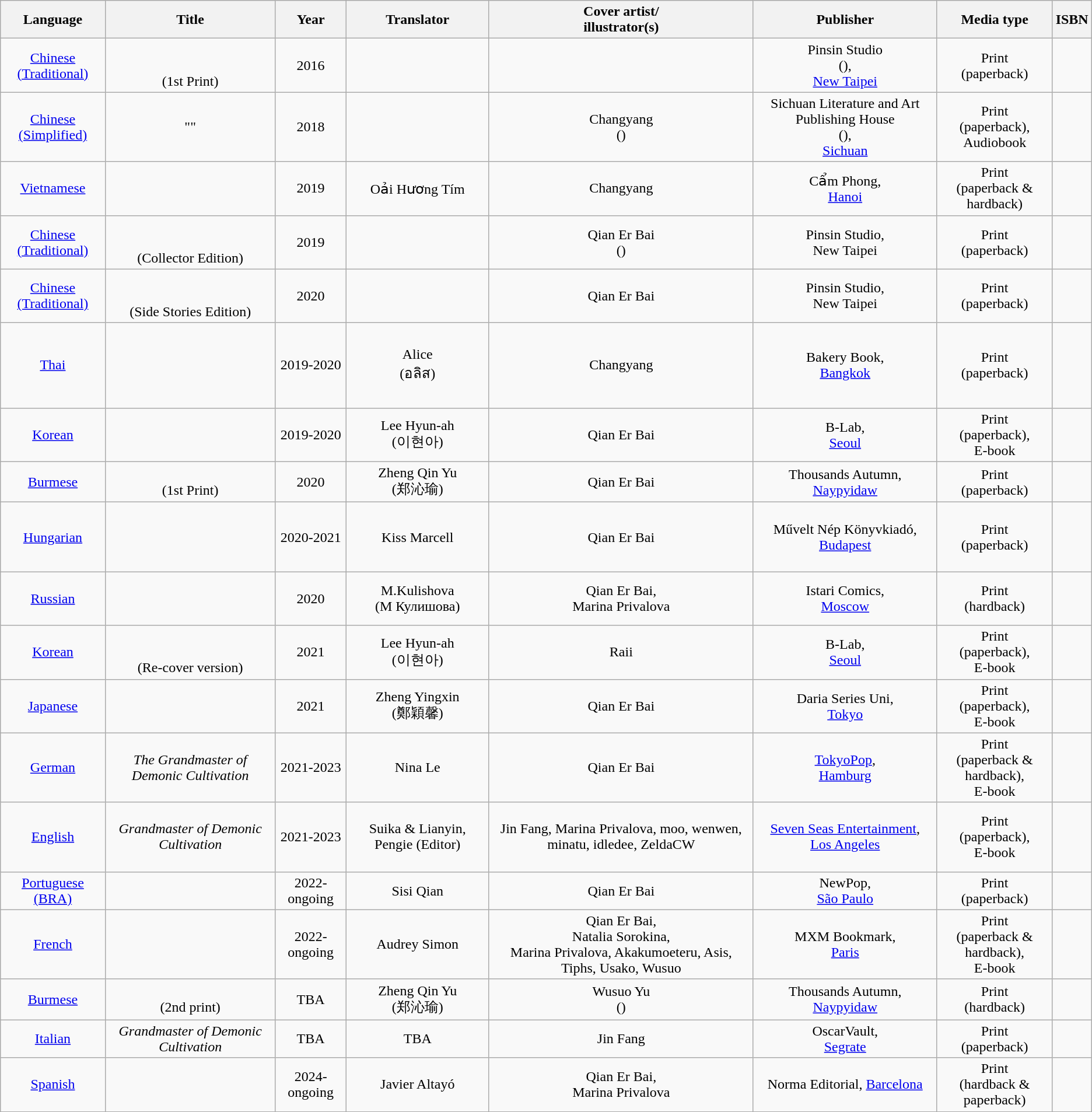<table class="wikitable mw-collapsible">
<tr>
<th>Language</th>
<th>Title</th>
<th>Year</th>
<th>Translator</th>
<th>Cover artist/<br>illustrator(s)</th>
<th>Publisher</th>
<th>Media type</th>
<th>ISBN</th>
</tr>
<tr>
<td style="text-align:center;"><a href='#'>Chinese (Traditional)</a><br></td>
<td style="text-align:center;"><br><br>(1st Print)</td>
<td style="text-align:center;">2016</td>
<td></td>
<td></td>
<td style="text-align:center;">Pinsin Studio<br>(),<br><a href='#'>New Taipei</a></td>
<td style="text-align:center;">Print<br>(paperback)</td>
<td style="text-align:center;"><br> <br> <br> </td>
</tr>
<tr>
<td style="text-align:center;"><a href='#'>Chinese (Simplified)</a><br></td>
<td style="text-align:center;">""<br></td>
<td style="text-align:center;">2018</td>
<td></td>
<td style="text-align:center;">Changyang<br>()</td>
<td style="text-align:center;">Sichuan Literature and Art Publishing House<br>(),<br><a href='#'>Sichuan</a></td>
<td style="text-align:center;">Print<br>(paperback),<br>Audiobook</td>
<td style="text-align:center;"></td>
</tr>
<tr>
<td style="text-align:center;"><a href='#'>Vietnamese</a><br></td>
<td style="text-align:center;"></td>
<td style="text-align:center;">2019</td>
<td style="text-align:center;">Oải Hương Tím</td>
<td style="text-align:center;">Changyang</td>
<td style="text-align:center;">Cẩm Phong,<br><a href='#'>Hanoi</a></td>
<td style="text-align:center;">Print<br>(paperback & hardback)</td>
<td style="text-align:center;"><br><br><br></td>
</tr>
<tr>
<td style="text-align:center;"><a href='#'>Chinese (Traditional)</a><br></td>
<td style="text-align:center;"><br><br>(Collector Edition)</td>
<td style="text-align:center;">2019</td>
<td></td>
<td style="text-align:center;">Qian Er Bai<br>()</td>
<td style="text-align:center;">Pinsin Studio,<br>New Taipei</td>
<td style="text-align:center;">Print<br>(paperback)</td>
<td style="text-align:center;"><br><br><br></td>
</tr>
<tr>
<td style="text-align:center;"><a href='#'>Chinese (Traditional)</a><br></td>
<td style="text-align:center;"><br><br>(Side Stories Edition)</td>
<td style="text-align:center;">2020</td>
<td></td>
<td style="text-align:center;">Qian Er Bai</td>
<td style="text-align:center;">Pinsin Studio,<br>New Taipei</td>
<td style="text-align:center;">Print<br>(paperback)</td>
<td style="text-align:center;"></td>
</tr>
<tr>
<td style="text-align:center;"><a href='#'>Thai</a><br></td>
<td style="text-align:center;"><br></td>
<td style="text-align:center;">2019-2020</td>
<td style="text-align:center;">Alice<br>(อลิส)</td>
<td style="text-align:center;">Changyang</td>
<td style="text-align:center;">Bakery Book,<br><a href='#'>Bangkok</a></td>
<td style="text-align:center;">Print<br>(paperback)</td>
<td style="text-align:center;"><br><br><br><br><br></td>
</tr>
<tr>
<td style="text-align:center;"><a href='#'>Korean</a><br></td>
<td style="text-align:center;"><br></td>
<td style="text-align:center;">2019-2020</td>
<td style="text-align:center;">Lee Hyun-ah<br>(이현아)</td>
<td style="text-align:center;">Qian Er Bai</td>
<td style="text-align:center;">B-Lab,<br><a href='#'>Seoul</a></td>
<td style="text-align:center;">Print<br>(paperback),<br>E-book</td>
<td style="text-align:center;"><br><br><br></td>
</tr>
<tr>
<td style="text-align:center;"><a href='#'>Burmese</a><br></td>
<td style="text-align:center;"><em><br></em>(1st Print)</td>
<td style="text-align:center;">2020</td>
<td style="text-align:center;">Zheng Qin Yu<br>(郑沁瑜)</td>
<td style="text-align:center;">Qian Er Bai</td>
<td style="text-align:center;">Thousands Autumn,<br><a href='#'>Naypyidaw</a></td>
<td style="text-align:center;">Print<br>(paperback)</td>
<td style="text-align:center;"><br><br></td>
</tr>
<tr>
<td style="text-align:center;"><a href='#'>Hungarian</a> <br></td>
<td style="text-align:center;"></td>
<td style="text-align:center;">2020-2021</td>
<td style="text-align:center;">Kiss Marcell</td>
<td style="text-align:center;">Qian Er Bai</td>
<td style="text-align:center;">Művelt Nép Könyvkiadó,<br><a href='#'>Budapest</a></td>
<td style="text-align:center;">Print<br>(paperback)</td>
<td style="text-align:center;"><br><br><br><br></td>
</tr>
<tr>
<td style="text-align:center;"><a href='#'>Russian</a><br></td>
<td style="text-align:center;"><br></td>
<td style="text-align:center;">2020</td>
<td style="text-align:center;">M.Kulishova<br>(М Кулишова)</td>
<td style="text-align:center;">Qian Er Bai, <br>Marina Privalova</td>
<td style="text-align:center;">Istari Comics,<br><a href='#'>Moscow</a></td>
<td style="text-align:center;">Print<br>(hardback)</td>
<td style="text-align:center;"><br><br><br></td>
</tr>
<tr>
<td style="text-align:center;"><a href='#'>Korean</a><br></td>
<td style="text-align:center;"><br> <br>(Re-cover version)</td>
<td style="text-align:center;">2021</td>
<td style="text-align:center;">Lee Hyun-ah<br>(이현아)</td>
<td style="text-align:center;">Raii</td>
<td style="text-align:center;">B-Lab,<br><a href='#'>Seoul</a></td>
<td style="text-align:center;">Print<br>(paperback),<br>E-book</td>
<td style="text-align:center;"><br><br><br></td>
</tr>
<tr>
<td style="text-align:center;"><a href='#'>Japanese</a><br></td>
<td style="text-align:center;"><br></td>
<td style="text-align:center;">2021</td>
<td style="text-align:center;">Zheng Yingxin<br>(鄭穎馨)</td>
<td style="text-align:center;">Qian Er Bai</td>
<td style="text-align:center;">Daria Series Uni,<br><a href='#'>Tokyo</a></td>
<td style="text-align:center;">Print<br>(paperback),<br>E-book</td>
<td style="text-align:center;"><br><br><br></td>
</tr>
<tr>
<td style="text-align:center;"><a href='#'>German</a><br></td>
<td style="text-align:center;"><em>The Grandmaster of Demonic Cultivation</em></td>
<td style="text-align:center;">2021-2023</td>
<td style="text-align:center;">Nina Le</td>
<td style="text-align:center;">Qian Er Bai</td>
<td style="text-align:center;"><a href='#'>TokyoPop</a>,<br><a href='#'>Hamburg</a></td>
<td style="text-align:center;">Print<br>(paperback & hardback),<br>E-book</td>
<td style="text-align:center;"><br><br><br><br> </td>
</tr>
<tr>
<td style="text-align:center;"><a href='#'>English</a><br></td>
<td style="text-align:center;"><em>Grandmaster of Demonic Cultivation</em></td>
<td style="text-align:center;">2021-2023</td>
<td style="text-align:center;">Suika & Lianyin, Pengie (Editor)</td>
<td style="text-align:center;">Jin Fang, Marina Privalova, moo, wenwen, minatu, idledee, ZeldaCW</td>
<td style="text-align:center;"><a href='#'>Seven Seas Entertainment</a>,<br><a href='#'>Los Angeles</a></td>
<td style="text-align:center;">Print<br>(paperback),<br>E-book</td>
<td style="text-align:center;"><br><br><br><br></td>
</tr>
<tr>
<td style="text-align:center;"><a href='#'>Portuguese (BRA)</a><br></td>
<td style="text-align:center;"></td>
<td style="text-align:center;">2022-ongoing</td>
<td style="text-align:center;">Sisi Qian</td>
<td style="text-align:center;">Qian Er Bai</td>
<td style="text-align:center;">NewPop,<br><a href='#'>São Paulo</a></td>
<td style="text-align:center;">Print<br>(paperback)</td>
<td style="text-align:center;"><br> <br>
</td>
</tr>
<tr>
<td style="text-align:center;"><a href='#'>French</a><br></td>
<td style= "text-align:center;"></td>
<td style="text-align:center;">2022-ongoing</td>
<td style="text-align:center;">Audrey Simon</td>
<td style="text-align:center;">Qian Er Bai,<br>Natalia Sorokina,<br>Marina Privalova, Akakumoeteru, Asis, Tiphs, Usako, Wusuo</td>
<td style="text-align:center;">MXM Bookmark, <br><a href='#'>Paris</a></td>
<td style="text-align:center;">Print<br>(paperback & hardback),<br>E-book</td>
<td style="text-align:center;"><br><br>
</td>
</tr>
<tr>
<td style="text-align:center;"><a href='#'>Burmese</a><br></td>
<td style="text-align:center;"><br>(2nd print)</td>
<td style="text-align:center;">TBA</td>
<td style="text-align:center;">Zheng Qin Yu<br>(郑沁瑜)</td>
<td style="text-align:center;">Wusuo Yu<br> ()</td>
<td style="text-align:center;">Thousands Autumn,<br><a href='#'>Naypyidaw</a></td>
<td style="text-align:center;">Print<br>(hardback)</td>
<td></td>
</tr>
<tr>
<td style="text-align:center;"><a href='#'>Italian</a><br></td>
<td style="text-align:center;"><em>Grandmaster of Demonic Cultivation</em></td>
<td style="text-align:center;">TBA</td>
<td style="text-align:center;">TBA</td>
<td style="text-align:center;">Jin Fang</td>
<td style="text-align:center;">OscarVault,<br><a href='#'>Segrate</a></td>
<td style="text-align:center;">Print<br>(paperback)</td>
<td></td>
</tr>
<tr>
<td style="text-align:center;"><a href='#'>Spanish</a><br></td>
<td style="text-align:center;"></td>
<td style="text-align:center;">2024-ongoing</td>
<td style="text-align:center;">Javier Altayó</td>
<td style="text-align:center;">Qian Er Bai, <br>Marina Privalova</td>
<td style="text-align:center;">Norma Editorial, <a href='#'>Barcelona</a></td>
<td style="text-align:center;">Print<br>(hardback & paperback)</td>
<td></td>
</tr>
<tr>
</tr>
</table>
